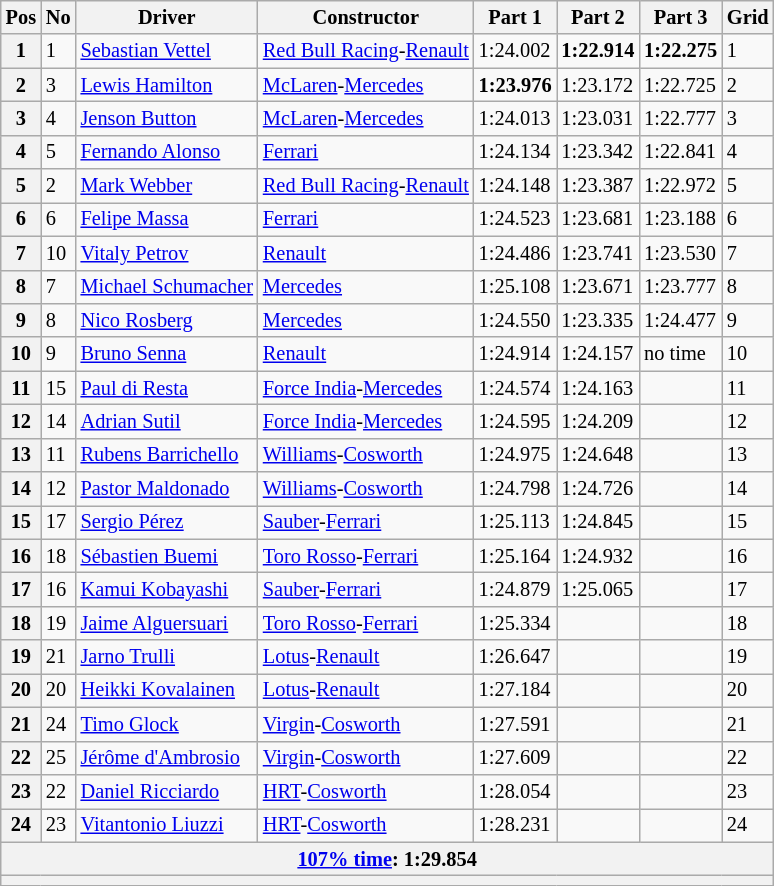<table class="wikitable sortable" style="font-size:85%">
<tr>
<th>Pos</th>
<th>No</th>
<th>Driver</th>
<th>Constructor</th>
<th>Part 1</th>
<th>Part 2</th>
<th>Part 3</th>
<th>Grid</th>
</tr>
<tr>
<th>1</th>
<td>1</td>
<td> <a href='#'>Sebastian Vettel</a></td>
<td><a href='#'>Red Bull Racing</a>-<a href='#'>Renault</a></td>
<td>1:24.002</td>
<td><strong>1:22.914</strong></td>
<td><strong>1:22.275</strong></td>
<td>1</td>
</tr>
<tr>
<th>2</th>
<td>3</td>
<td> <a href='#'>Lewis Hamilton</a></td>
<td><a href='#'>McLaren</a>-<a href='#'>Mercedes</a></td>
<td><strong>1:23.976</strong></td>
<td>1:23.172</td>
<td>1:22.725</td>
<td>2</td>
</tr>
<tr>
<th>3</th>
<td>4</td>
<td> <a href='#'>Jenson Button</a></td>
<td><a href='#'>McLaren</a>-<a href='#'>Mercedes</a></td>
<td>1:24.013</td>
<td>1:23.031</td>
<td>1:22.777</td>
<td>3</td>
</tr>
<tr>
<th>4</th>
<td>5</td>
<td> <a href='#'>Fernando Alonso</a></td>
<td><a href='#'>Ferrari</a></td>
<td>1:24.134</td>
<td>1:23.342</td>
<td>1:22.841</td>
<td>4</td>
</tr>
<tr>
<th>5</th>
<td>2</td>
<td> <a href='#'>Mark Webber</a></td>
<td><a href='#'>Red Bull Racing</a>-<a href='#'>Renault</a></td>
<td>1:24.148</td>
<td>1:23.387</td>
<td>1:22.972</td>
<td>5</td>
</tr>
<tr>
<th>6</th>
<td>6</td>
<td> <a href='#'>Felipe Massa</a></td>
<td><a href='#'>Ferrari</a></td>
<td>1:24.523</td>
<td>1:23.681</td>
<td>1:23.188</td>
<td>6</td>
</tr>
<tr>
<th>7</th>
<td>10</td>
<td> <a href='#'>Vitaly Petrov</a></td>
<td><a href='#'>Renault</a></td>
<td>1:24.486</td>
<td>1:23.741</td>
<td>1:23.530</td>
<td>7</td>
</tr>
<tr>
<th>8</th>
<td>7</td>
<td> <a href='#'>Michael Schumacher</a></td>
<td><a href='#'>Mercedes</a></td>
<td>1:25.108</td>
<td>1:23.671</td>
<td>1:23.777</td>
<td>8</td>
</tr>
<tr>
<th>9</th>
<td>8</td>
<td> <a href='#'>Nico Rosberg</a></td>
<td><a href='#'>Mercedes</a></td>
<td>1:24.550</td>
<td>1:23.335</td>
<td>1:24.477</td>
<td>9</td>
</tr>
<tr>
<th>10</th>
<td>9</td>
<td> <a href='#'>Bruno Senna</a></td>
<td><a href='#'>Renault</a></td>
<td>1:24.914</td>
<td>1:24.157</td>
<td>no time</td>
<td>10</td>
</tr>
<tr>
<th>11</th>
<td>15</td>
<td> <a href='#'>Paul di Resta</a></td>
<td><a href='#'>Force India</a>-<a href='#'>Mercedes</a></td>
<td>1:24.574</td>
<td>1:24.163</td>
<td></td>
<td>11</td>
</tr>
<tr>
<th>12</th>
<td>14</td>
<td> <a href='#'>Adrian Sutil</a></td>
<td><a href='#'>Force India</a>-<a href='#'>Mercedes</a></td>
<td>1:24.595</td>
<td>1:24.209</td>
<td></td>
<td>12</td>
</tr>
<tr>
<th>13</th>
<td>11</td>
<td> <a href='#'>Rubens Barrichello</a></td>
<td><a href='#'>Williams</a>-<a href='#'>Cosworth</a></td>
<td>1:24.975</td>
<td>1:24.648</td>
<td></td>
<td>13</td>
</tr>
<tr>
<th>14</th>
<td>12</td>
<td> <a href='#'>Pastor Maldonado</a></td>
<td><a href='#'>Williams</a>-<a href='#'>Cosworth</a></td>
<td>1:24.798</td>
<td>1:24.726</td>
<td></td>
<td>14</td>
</tr>
<tr>
<th>15</th>
<td>17</td>
<td> <a href='#'>Sergio Pérez</a></td>
<td><a href='#'>Sauber</a>-<a href='#'>Ferrari</a></td>
<td>1:25.113</td>
<td>1:24.845</td>
<td></td>
<td>15</td>
</tr>
<tr>
<th>16</th>
<td>18</td>
<td> <a href='#'>Sébastien Buemi</a></td>
<td><a href='#'>Toro Rosso</a>-<a href='#'>Ferrari</a></td>
<td>1:25.164</td>
<td>1:24.932</td>
<td></td>
<td>16</td>
</tr>
<tr>
<th>17</th>
<td>16</td>
<td> <a href='#'>Kamui Kobayashi</a></td>
<td><a href='#'>Sauber</a>-<a href='#'>Ferrari</a></td>
<td>1:24.879</td>
<td>1:25.065</td>
<td></td>
<td>17</td>
</tr>
<tr>
<th>18</th>
<td>19</td>
<td> <a href='#'>Jaime Alguersuari</a></td>
<td><a href='#'>Toro Rosso</a>-<a href='#'>Ferrari</a></td>
<td>1:25.334</td>
<td></td>
<td></td>
<td>18</td>
</tr>
<tr>
<th>19</th>
<td>21</td>
<td> <a href='#'>Jarno Trulli</a></td>
<td><a href='#'>Lotus</a>-<a href='#'>Renault</a></td>
<td>1:26.647</td>
<td></td>
<td></td>
<td>19</td>
</tr>
<tr>
<th>20</th>
<td>20</td>
<td> <a href='#'>Heikki Kovalainen</a></td>
<td><a href='#'>Lotus</a>-<a href='#'>Renault</a></td>
<td>1:27.184</td>
<td></td>
<td></td>
<td>20</td>
</tr>
<tr>
<th>21</th>
<td>24</td>
<td> <a href='#'>Timo Glock</a></td>
<td><a href='#'>Virgin</a>-<a href='#'>Cosworth</a></td>
<td>1:27.591</td>
<td></td>
<td></td>
<td>21</td>
</tr>
<tr>
<th>22</th>
<td>25</td>
<td> <a href='#'>Jérôme d'Ambrosio</a></td>
<td><a href='#'>Virgin</a>-<a href='#'>Cosworth</a></td>
<td>1:27.609</td>
<td></td>
<td></td>
<td>22</td>
</tr>
<tr>
<th>23</th>
<td>22</td>
<td> <a href='#'>Daniel Ricciardo</a></td>
<td><a href='#'>HRT</a>-<a href='#'>Cosworth</a></td>
<td>1:28.054</td>
<td></td>
<td></td>
<td>23</td>
</tr>
<tr>
<th>24</th>
<td>23</td>
<td> <a href='#'>Vitantonio Liuzzi</a></td>
<td><a href='#'>HRT</a>-<a href='#'>Cosworth</a></td>
<td>1:28.231</td>
<td></td>
<td></td>
<td>24</td>
</tr>
<tr>
<th colspan=8><a href='#'>107% time</a>: 1:29.854</th>
</tr>
<tr>
<th colspan="8"></th>
</tr>
</table>
